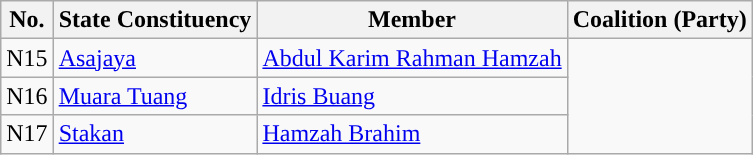<table class="wikitable">
<tr>
<th>No.</th>
<th>State Constituency</th>
<th>Member</th>
<th>Coalition (Party)</th>
</tr>
<tr>
<td>N15</td>
<td><a href='#'>Asajaya</a></td>
<td><a href='#'>Abdul Karim Rahman Hamzah</a></td>
<td rowspan="3"></td>
</tr>
<tr>
<td>N16</td>
<td><a href='#'>Muara Tuang</a></td>
<td><a href='#'>Idris Buang</a></td>
</tr>
<tr>
<td>N17</td>
<td><a href='#'>Stakan</a></td>
<td><a href='#'>Hamzah Brahim</a></td>
</tr>
</table>
